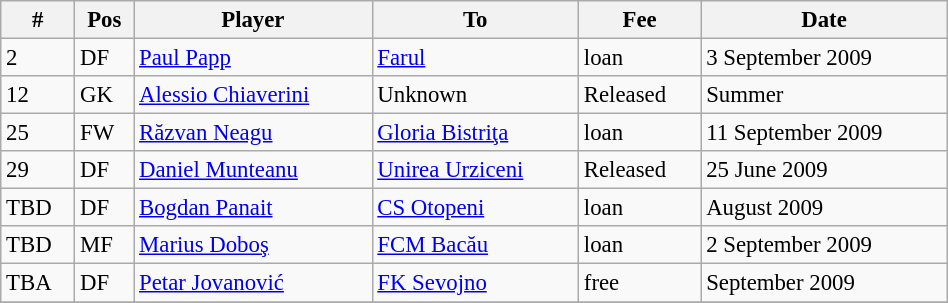<table width=50% class="wikitable" style="text-align:center; font-size:95%; text-align:left">
<tr>
<th>#</th>
<th>Pos</th>
<th>Player</th>
<th>To</th>
<th>Fee</th>
<th>Date</th>
</tr>
<tr --->
<td>2</td>
<td>DF</td>
<td> <a href='#'>Paul Papp</a></td>
<td> <a href='#'>Farul</a></td>
<td>loan</td>
<td>3 September 2009</td>
</tr>
<tr --->
<td>12</td>
<td>GK</td>
<td> <a href='#'>Alessio Chiaverini</a></td>
<td>Unknown</td>
<td>Released</td>
<td>Summer</td>
</tr>
<tr --->
<td>25</td>
<td>FW</td>
<td> <a href='#'>Răzvan Neagu</a></td>
<td> <a href='#'>Gloria Bistriţa</a></td>
<td>loan</td>
<td>11 September 2009</td>
</tr>
<tr --->
<td>29</td>
<td>DF</td>
<td> <a href='#'>Daniel Munteanu</a></td>
<td> <a href='#'>Unirea Urziceni</a></td>
<td>Released</td>
<td>25 June 2009</td>
</tr>
<tr --->
<td>TBD</td>
<td>DF</td>
<td> <a href='#'>Bogdan Panait</a></td>
<td> <a href='#'>CS Otopeni</a></td>
<td>loan</td>
<td>August 2009</td>
</tr>
<tr --->
<td>TBD</td>
<td>MF</td>
<td> <a href='#'>Marius Doboş</a></td>
<td> <a href='#'>FCM Bacău</a></td>
<td>loan</td>
<td>2 September 2009</td>
</tr>
<tr --->
<td>TBA</td>
<td>DF</td>
<td> <a href='#'>Petar Jovanović</a></td>
<td> <a href='#'>FK Sevojno</a></td>
<td>free</td>
<td>September 2009</td>
</tr>
<tr --->
</tr>
</table>
